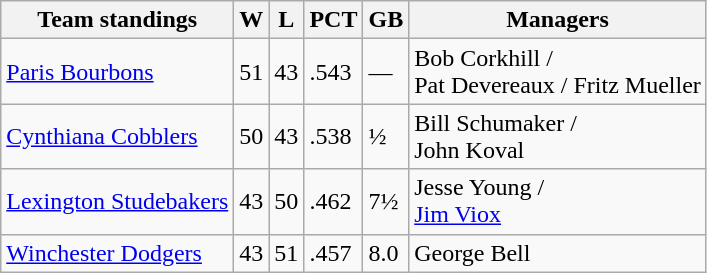<table class="wikitable">
<tr>
<th>Team standings</th>
<th>W</th>
<th>L</th>
<th>PCT</th>
<th>GB</th>
<th>Managers</th>
</tr>
<tr>
<td><a href='#'>Paris Bourbons</a></td>
<td>51</td>
<td>43</td>
<td>.543</td>
<td>—</td>
<td>Bob Corkhill /<br> Pat Devereaux / Fritz Mueller</td>
</tr>
<tr>
<td><a href='#'>Cynthiana Cobblers</a></td>
<td>50</td>
<td>43</td>
<td>.538</td>
<td>½</td>
<td>Bill Schumaker /<br> John Koval</td>
</tr>
<tr>
<td><a href='#'>Lexington Studebakers</a></td>
<td>43</td>
<td>50</td>
<td>.462</td>
<td>7½</td>
<td>Jesse Young /<br><a href='#'>Jim Viox</a></td>
</tr>
<tr>
<td><a href='#'>Winchester Dodgers</a></td>
<td>43</td>
<td>51</td>
<td>.457</td>
<td>8.0</td>
<td>George Bell</td>
</tr>
</table>
